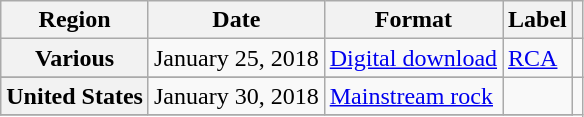<table class="wikitable plainrowheaders">
<tr>
<th scope="col">Region</th>
<th>Date</th>
<th>Format</th>
<th>Label</th>
<th></th>
</tr>
<tr>
<th scope="row">Various</th>
<td>January 25, 2018</td>
<td><a href='#'>Digital download</a></td>
<td rowspan="2"><a href='#'>RCA</a></td>
<td align="center"></td>
</tr>
<tr>
</tr>
<tr>
<th scope="row">United States</th>
<td>January 30, 2018</td>
<td><a href='#'>Mainstream rock</a></td>
<td align="center"></td>
</tr>
<tr>
</tr>
</table>
